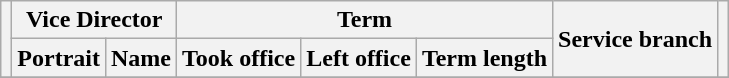<table class="wikitable">
<tr>
<th rowspan=2></th>
<th colspan=2>Vice Director</th>
<th colspan=3>Term</th>
<th rowspan=2>Service branch</th>
<th rowspan=2></th>
</tr>
<tr>
<th>Portrait</th>
<th>Name</th>
<th>Took office</th>
<th>Left office</th>
<th>Term length</th>
</tr>
<tr>
</tr>
</table>
